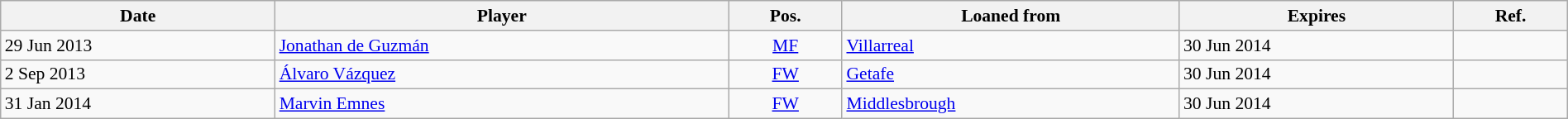<table class="wikitable"  style="font-size:90%; width:100%;">
<tr>
<th>Date</th>
<th>Player</th>
<th>Pos.</th>
<th>Loaned from</th>
<th>Expires</th>
<th>Ref.</th>
</tr>
<tr>
<td>29 Jun 2013</td>
<td> <a href='#'>Jonathan de Guzmán</a></td>
<td style="text-align:center;"><a href='#'>MF</a></td>
<td> <a href='#'>Villarreal</a></td>
<td>30 Jun 2014</td>
<td></td>
</tr>
<tr>
<td>2 Sep 2013</td>
<td> <a href='#'>Álvaro Vázquez</a></td>
<td style="text-align:center;"><a href='#'>FW</a></td>
<td> <a href='#'>Getafe</a></td>
<td>30 Jun 2014</td>
<td></td>
</tr>
<tr>
<td>31 Jan 2014</td>
<td> <a href='#'>Marvin Emnes</a></td>
<td style="text-align:center;"><a href='#'>FW</a></td>
<td> <a href='#'>Middlesbrough</a></td>
<td>30 Jun 2014</td>
<td></td>
</tr>
</table>
